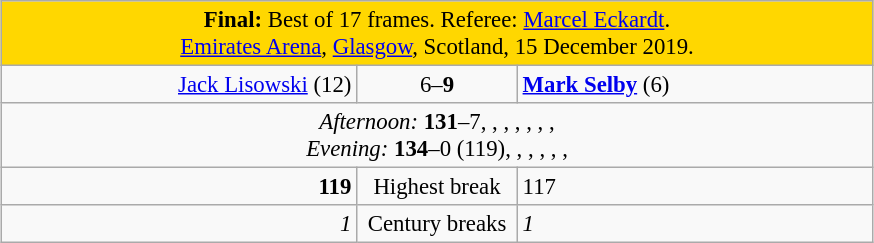<table class="wikitable" style="font-size: 95%; margin: 1em auto 1em auto;">
<tr>
<td colspan="3"  style="text-align:center; background:gold;"><strong>Final:</strong> Best of 17 frames. Referee: <a href='#'>Marcel Eckardt</a>.<br><a href='#'>Emirates Arena</a>, <a href='#'>Glasgow</a>, Scotland, 15 December 2019.</td>
</tr>
<tr>
<td style="width:230px; text-align:right;"><a href='#'>Jack Lisowski</a> (12)<br></td>
<td style="width:100px; text-align:center;">6–<strong>9</strong></td>
<td style="width:230px;"><strong><a href='#'>Mark Selby</a></strong> (6)<br></td>
</tr>
<tr>
<td colspan="3"  style="text-align:center; font-size:100%;"><em>Afternoon:</em> <strong>131</strong>–7, , , , , , ,  <br><em>Evening:</em> <strong>134</strong>–0 (119), , , , , , </td>
</tr>
<tr>
<td style="text-align:right;"><strong>119</strong></td>
<td style="text-align:center;">Highest break</td>
<td>117</td>
</tr>
<tr>
<td style="text-align:right;"><em>1</em></td>
<td style="text-align:center;">Century breaks</td>
<td><em>1</em></td>
</tr>
</table>
